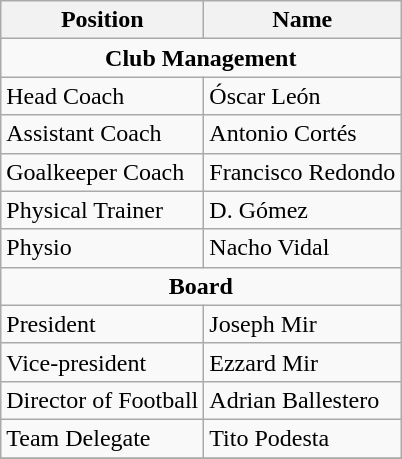<table class="wikitable sortable" style="text-align:center;">
<tr>
<th>Position</th>
<th>Name</th>
</tr>
<tr>
<td colspan="2"><strong>Club Management</strong></td>
</tr>
<tr>
<td align="left">Head Coach</td>
<td align="left"> Óscar León</td>
</tr>
<tr>
<td align="left">Assistant Coach</td>
<td align="left"> Antonio Cortés</td>
</tr>
<tr>
<td align="left">Goalkeeper Coach</td>
<td align="left"> Francisco Redondo</td>
</tr>
<tr>
<td align="left">Physical Trainer</td>
<td align="left"> D. Gómez</td>
</tr>
<tr>
<td align="left">Physio</td>
<td align="left"> Nacho Vidal</td>
</tr>
<tr>
<td colspan="2"><strong>Board</strong></td>
</tr>
<tr>
<td align="left">President</td>
<td align="left"> Joseph Mir</td>
</tr>
<tr>
<td align="left">Vice-president</td>
<td align="left"> Ezzard Mir</td>
</tr>
<tr>
<td align="left">Director of Football</td>
<td align="left"> Adrian Ballestero</td>
</tr>
<tr>
<td align="left">Team Delegate</td>
<td align="left"> Tito Podesta</td>
</tr>
<tr>
</tr>
</table>
